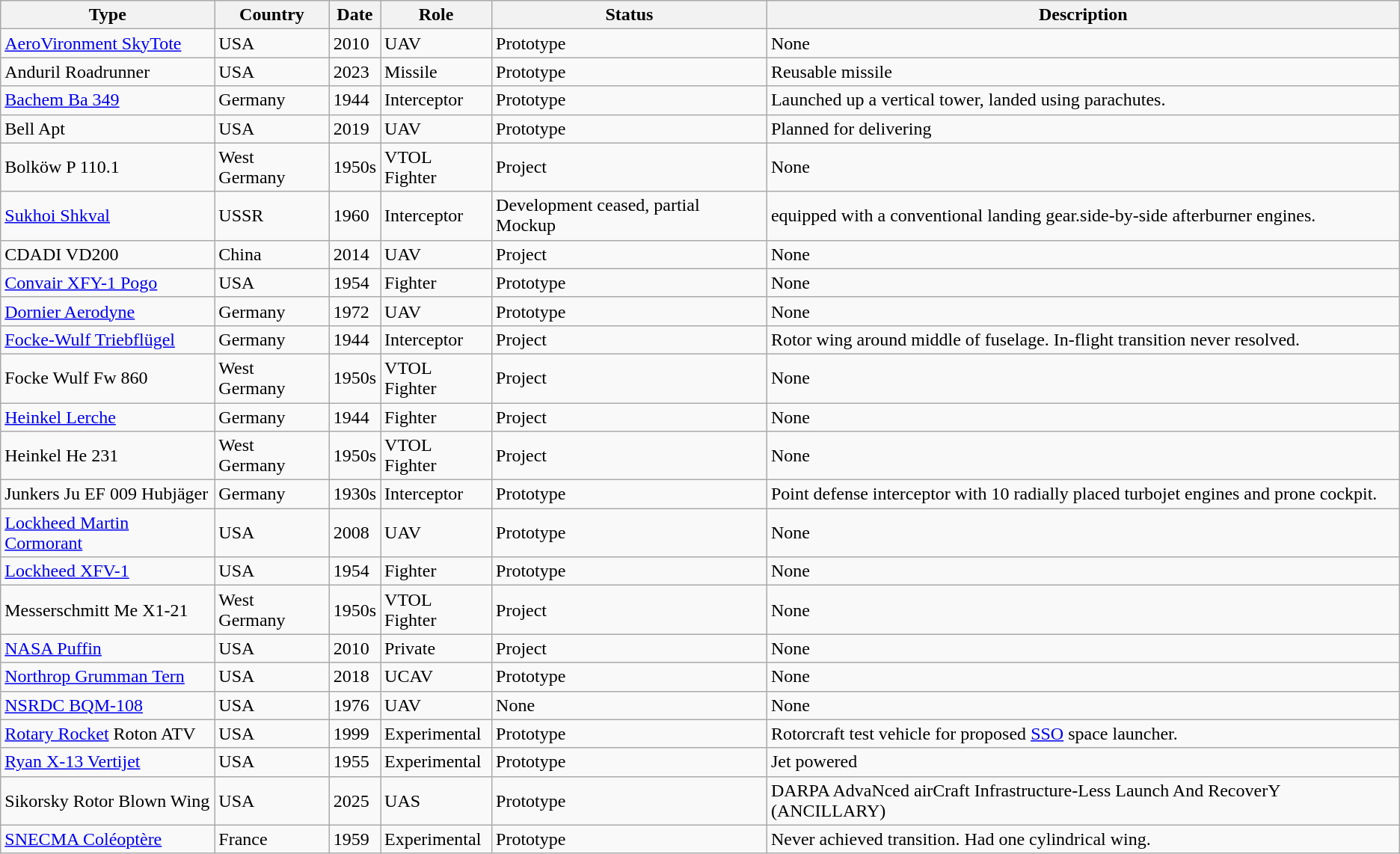<table class="wikitable sortable">
<tr>
<th>Type</th>
<th>Country</th>
<th>Date</th>
<th>Role</th>
<th>Status</th>
<th>Description</th>
</tr>
<tr>
<td><a href='#'>AeroVironment SkyTote</a></td>
<td>USA</td>
<td>2010</td>
<td>UAV</td>
<td>Prototype</td>
<td>None</td>
</tr>
<tr>
<td>Anduril Roadrunner</td>
<td>USA</td>
<td>2023</td>
<td>Missile</td>
<td>Prototype</td>
<td>Reusable missile</td>
</tr>
<tr>
<td><a href='#'>Bachem Ba 349</a></td>
<td>Germany</td>
<td>1944</td>
<td>Interceptor</td>
<td>Prototype</td>
<td>Launched up a vertical tower, landed using parachutes.</td>
</tr>
<tr>
<td>Bell Apt</td>
<td>USA</td>
<td>2019</td>
<td>UAV</td>
<td>Prototype</td>
<td>Planned for delivering</td>
</tr>
<tr>
<td>Bolköw P 110.1</td>
<td>West Germany</td>
<td>1950s</td>
<td>VTOL Fighter</td>
<td>Project</td>
<td>None </td>
</tr>
<tr>
<td><a href='#'>Sukhoi Shkval</a></td>
<td>USSR</td>
<td>1960</td>
<td>Interceptor</td>
<td>Development ceased, partial Mockup</td>
<td>equipped with a conventional landing gear.side-by-side afterburner engines.</td>
</tr>
<tr>
<td>CDADI VD200</td>
<td>China</td>
<td>2014</td>
<td>UAV</td>
<td>Project</td>
<td>None</td>
</tr>
<tr>
<td><a href='#'>Convair XFY-1 Pogo</a></td>
<td>USA</td>
<td>1954</td>
<td>Fighter</td>
<td>Prototype</td>
<td>None</td>
</tr>
<tr>
<td><a href='#'>Dornier Aerodyne</a></td>
<td>Germany</td>
<td>1972</td>
<td>UAV</td>
<td>Prototype</td>
<td>None</td>
</tr>
<tr>
<td><a href='#'>Focke-Wulf Triebflügel</a></td>
<td>Germany</td>
<td>1944</td>
<td>Interceptor</td>
<td>Project</td>
<td>Rotor wing around middle of fuselage. In-flight transition never resolved.</td>
</tr>
<tr>
<td>Focke Wulf Fw 860</td>
<td>West Germany</td>
<td>1950s</td>
<td>VTOL Fighter</td>
<td>Project</td>
<td>None </td>
</tr>
<tr>
<td><a href='#'>Heinkel Lerche</a></td>
<td>Germany</td>
<td>1944</td>
<td>Fighter</td>
<td>Project</td>
<td>None</td>
</tr>
<tr>
<td>Heinkel He 231</td>
<td>West Germany</td>
<td>1950s</td>
<td>VTOL Fighter</td>
<td>Project</td>
<td>None</td>
</tr>
<tr>
<td>Junkers Ju EF 009 Hubjäger</td>
<td>Germany</td>
<td>1930s</td>
<td>Interceptor</td>
<td>Prototype</td>
<td>Point defense interceptor with 10 radially placed turbojet engines and prone cockpit.</td>
</tr>
<tr>
<td><a href='#'>Lockheed Martin Cormorant</a></td>
<td>USA</td>
<td>2008</td>
<td>UAV</td>
<td>Prototype</td>
<td>None</td>
</tr>
<tr>
<td><a href='#'>Lockheed XFV-1</a></td>
<td>USA</td>
<td>1954</td>
<td>Fighter</td>
<td>Prototype</td>
<td>None</td>
</tr>
<tr>
<td>Messerschmitt Me X1-21</td>
<td>West Germany</td>
<td>1950s</td>
<td>VTOL Fighter</td>
<td>Project</td>
<td>None </td>
</tr>
<tr>
<td><a href='#'>NASA Puffin</a></td>
<td>USA</td>
<td>2010</td>
<td>Private</td>
<td>Project</td>
<td>None </td>
</tr>
<tr>
<td><a href='#'>Northrop Grumman Tern</a></td>
<td>USA</td>
<td>2018</td>
<td>UCAV</td>
<td>Prototype</td>
<td>None</td>
</tr>
<tr>
<td><a href='#'>NSRDC BQM-108</a></td>
<td>USA</td>
<td>1976</td>
<td>UAV</td>
<td>None</td>
<td>None</td>
</tr>
<tr>
<td><a href='#'>Rotary Rocket</a> Roton ATV</td>
<td>USA</td>
<td>1999</td>
<td>Experimental</td>
<td>Prototype</td>
<td>Rotorcraft test vehicle for proposed <a href='#'>SSO</a> space launcher.</td>
</tr>
<tr>
<td><a href='#'>Ryan X-13 Vertijet</a></td>
<td>USA</td>
<td>1955</td>
<td>Experimental</td>
<td>Prototype</td>
<td>Jet powered</td>
</tr>
<tr>
<td>Sikorsky Rotor Blown Wing</td>
<td>USA</td>
<td>2025</td>
<td>UAS</td>
<td>Prototype</td>
<td>DARPA AdvaNced airCraft Infrastructure-Less Launch And RecoverY (ANCILLARY)</td>
</tr>
<tr>
<td><a href='#'>SNECMA Coléoptère</a></td>
<td>France</td>
<td>1959</td>
<td>Experimental</td>
<td>Prototype</td>
<td>Never achieved transition. Had one cylindrical wing.</td>
</tr>
</table>
